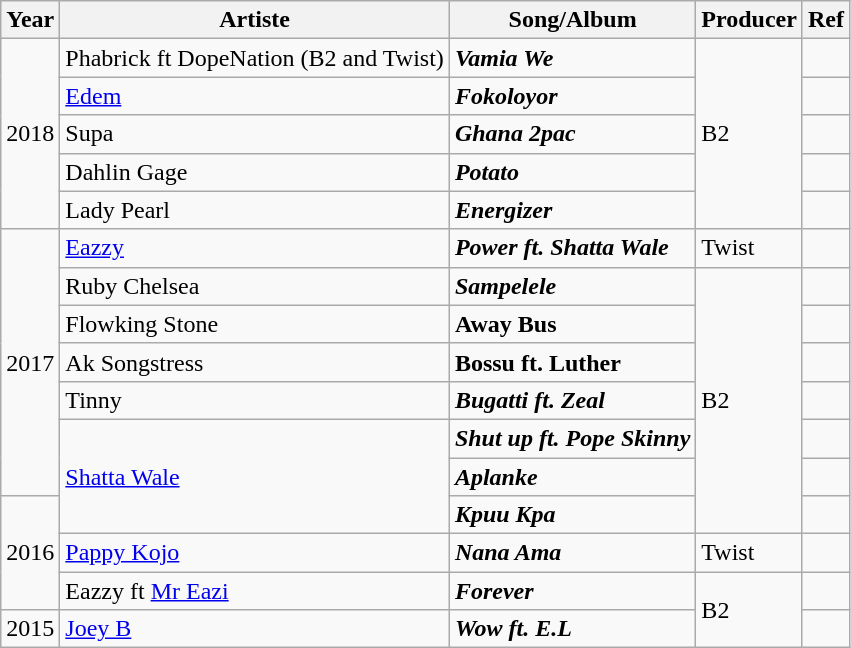<table class="wikitable">
<tr>
<th>Year</th>
<th>Artiste</th>
<th>Song/Album</th>
<th>Producer</th>
<th>Ref</th>
</tr>
<tr>
<td rowspan="5">2018</td>
<td>Phabrick ft DopeNation (B2 and Twist)</td>
<td><strong><em>Vamia We</em></strong></td>
<td rowspan="5">B2</td>
<td></td>
</tr>
<tr>
<td><a href='#'>Edem</a></td>
<td><strong><em>Fokoloyor</em></strong></td>
<td></td>
</tr>
<tr>
<td>Supa</td>
<td><strong><em>Ghana 2pac</em></strong></td>
<td></td>
</tr>
<tr>
<td>Dahlin Gage</td>
<td><strong><em>Potato</em></strong></td>
<td></td>
</tr>
<tr>
<td>Lady Pearl</td>
<td><strong><em>Energizer</em></strong></td>
<td></td>
</tr>
<tr>
<td rowspan="7">2017</td>
<td><a href='#'>Eazzy</a></td>
<td><strong><em>Power ft. Shatta Wale</em></strong></td>
<td>Twist</td>
<td></td>
</tr>
<tr>
<td>Ruby Chelsea</td>
<td><strong><em>Sampelele</em></strong></td>
<td rowspan="7">B2</td>
<td></td>
</tr>
<tr>
<td>Flowking Stone</td>
<td><strong>Away Bus</strong></td>
<td></td>
</tr>
<tr>
<td>Ak Songstress</td>
<td><strong>Bossu ft. Luther</strong></td>
<td></td>
</tr>
<tr>
<td>Tinny</td>
<td><strong><em>Bugatti ft. Zeal</em></strong></td>
<td></td>
</tr>
<tr>
<td rowspan="3"><a href='#'>Shatta Wale</a></td>
<td><strong><em>Shut up ft. Pope Skinny</em></strong></td>
<td></td>
</tr>
<tr>
<td><strong><em>Aplanke</em></strong></td>
<td></td>
</tr>
<tr>
<td rowspan="3">2016</td>
<td><strong><em>Kpuu Kpa</em></strong></td>
<td></td>
</tr>
<tr>
<td><a href='#'>Pappy Kojo</a></td>
<td><strong><em>Nana Ama</em></strong></td>
<td>Twist</td>
<td></td>
</tr>
<tr>
<td>Eazzy ft <a href='#'>Mr Eazi</a></td>
<td><strong><em>Forever</em></strong></td>
<td rowspan="2">B2</td>
<td></td>
</tr>
<tr>
<td>2015</td>
<td><a href='#'>Joey B</a></td>
<td><strong><em>Wow ft. E.L</em></strong></td>
<td></td>
</tr>
</table>
